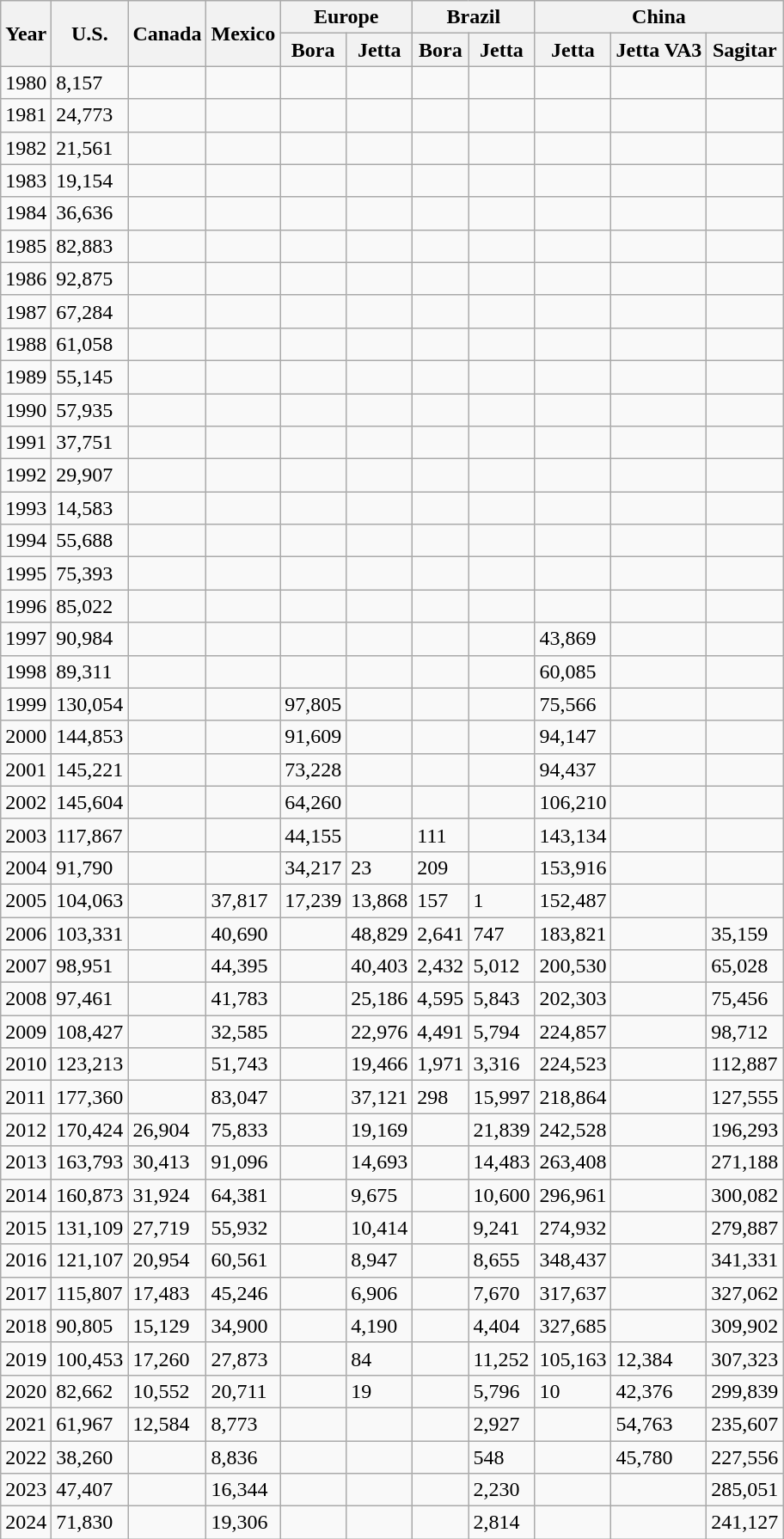<table class="wikitable">
<tr>
<th rowspan="2">Year</th>
<th rowspan="2">U.S.</th>
<th rowspan="2">Canada</th>
<th rowspan="2">Mexico</th>
<th colspan="2">Europe</th>
<th colspan="2">Brazil</th>
<th colspan="3">China</th>
</tr>
<tr>
<th>Bora</th>
<th>Jetta</th>
<th>Bora</th>
<th>Jetta</th>
<th>Jetta</th>
<th>Jetta VA3</th>
<th>Sagitar</th>
</tr>
<tr>
<td>1980</td>
<td>8,157</td>
<td></td>
<td></td>
<td></td>
<td></td>
<td></td>
<td></td>
<td></td>
<td></td>
<td></td>
</tr>
<tr>
<td>1981</td>
<td>24,773</td>
<td></td>
<td></td>
<td></td>
<td></td>
<td></td>
<td></td>
<td></td>
<td></td>
<td></td>
</tr>
<tr>
<td>1982</td>
<td>21,561</td>
<td></td>
<td></td>
<td></td>
<td></td>
<td></td>
<td></td>
<td></td>
<td></td>
<td></td>
</tr>
<tr>
<td>1983</td>
<td>19,154</td>
<td></td>
<td></td>
<td></td>
<td></td>
<td></td>
<td></td>
<td></td>
<td></td>
<td></td>
</tr>
<tr>
<td>1984</td>
<td>36,636</td>
<td></td>
<td></td>
<td></td>
<td></td>
<td></td>
<td></td>
<td></td>
<td></td>
<td></td>
</tr>
<tr>
<td>1985</td>
<td>82,883</td>
<td></td>
<td></td>
<td></td>
<td></td>
<td></td>
<td></td>
<td></td>
<td></td>
<td></td>
</tr>
<tr>
<td>1986</td>
<td>92,875</td>
<td></td>
<td></td>
<td></td>
<td></td>
<td></td>
<td></td>
<td></td>
<td></td>
<td></td>
</tr>
<tr>
<td>1987</td>
<td>67,284</td>
<td></td>
<td></td>
<td></td>
<td></td>
<td></td>
<td></td>
<td></td>
<td></td>
<td></td>
</tr>
<tr>
<td>1988</td>
<td>61,058</td>
<td></td>
<td></td>
<td></td>
<td></td>
<td></td>
<td></td>
<td></td>
<td></td>
<td></td>
</tr>
<tr>
<td>1989</td>
<td>55,145</td>
<td></td>
<td></td>
<td></td>
<td></td>
<td></td>
<td></td>
<td></td>
<td></td>
<td></td>
</tr>
<tr>
<td>1990</td>
<td>57,935</td>
<td></td>
<td></td>
<td></td>
<td></td>
<td></td>
<td></td>
<td></td>
<td></td>
<td></td>
</tr>
<tr>
<td>1991</td>
<td>37,751</td>
<td></td>
<td></td>
<td></td>
<td></td>
<td></td>
<td></td>
<td></td>
<td></td>
<td></td>
</tr>
<tr>
<td>1992</td>
<td>29,907</td>
<td></td>
<td></td>
<td></td>
<td></td>
<td></td>
<td></td>
<td></td>
<td></td>
<td></td>
</tr>
<tr>
<td>1993</td>
<td>14,583</td>
<td></td>
<td></td>
<td></td>
<td></td>
<td></td>
<td></td>
<td></td>
<td></td>
<td></td>
</tr>
<tr>
<td>1994</td>
<td>55,688</td>
<td></td>
<td></td>
<td></td>
<td></td>
<td></td>
<td></td>
<td></td>
<td></td>
<td></td>
</tr>
<tr>
<td>1995</td>
<td>75,393</td>
<td></td>
<td></td>
<td></td>
<td></td>
<td></td>
<td></td>
<td></td>
<td></td>
<td></td>
</tr>
<tr>
<td>1996</td>
<td>85,022</td>
<td></td>
<td></td>
<td></td>
<td></td>
<td></td>
<td></td>
<td></td>
<td></td>
<td></td>
</tr>
<tr>
<td>1997</td>
<td>90,984</td>
<td></td>
<td></td>
<td></td>
<td></td>
<td></td>
<td></td>
<td>43,869</td>
<td></td>
<td></td>
</tr>
<tr>
<td>1998</td>
<td>89,311</td>
<td></td>
<td></td>
<td></td>
<td></td>
<td></td>
<td></td>
<td>60,085</td>
<td></td>
<td></td>
</tr>
<tr>
<td>1999</td>
<td>130,054</td>
<td></td>
<td></td>
<td>97,805</td>
<td></td>
<td></td>
<td></td>
<td>75,566</td>
<td></td>
<td></td>
</tr>
<tr>
<td>2000</td>
<td>144,853</td>
<td></td>
<td></td>
<td>91,609</td>
<td></td>
<td></td>
<td></td>
<td>94,147</td>
<td></td>
<td></td>
</tr>
<tr>
<td>2001</td>
<td>145,221</td>
<td></td>
<td></td>
<td>73,228</td>
<td></td>
<td></td>
<td></td>
<td>94,437</td>
<td></td>
<td></td>
</tr>
<tr>
<td>2002</td>
<td>145,604</td>
<td></td>
<td></td>
<td>64,260</td>
<td></td>
<td></td>
<td></td>
<td>106,210</td>
<td></td>
<td></td>
</tr>
<tr>
<td>2003</td>
<td>117,867</td>
<td></td>
<td></td>
<td>44,155</td>
<td></td>
<td>111</td>
<td></td>
<td>143,134</td>
<td></td>
<td></td>
</tr>
<tr>
<td>2004</td>
<td>91,790</td>
<td></td>
<td></td>
<td>34,217</td>
<td>23</td>
<td>209</td>
<td></td>
<td>153,916</td>
<td></td>
<td></td>
</tr>
<tr>
<td>2005</td>
<td>104,063</td>
<td></td>
<td>37,817</td>
<td>17,239</td>
<td>13,868</td>
<td>157</td>
<td>1</td>
<td>152,487</td>
<td></td>
<td></td>
</tr>
<tr>
<td>2006</td>
<td>103,331</td>
<td></td>
<td>40,690</td>
<td></td>
<td>48,829</td>
<td>2,641</td>
<td>747</td>
<td>183,821</td>
<td></td>
<td>35,159</td>
</tr>
<tr>
<td>2007</td>
<td>98,951</td>
<td></td>
<td>44,395</td>
<td></td>
<td>40,403</td>
<td>2,432</td>
<td>5,012</td>
<td>200,530</td>
<td></td>
<td>65,028</td>
</tr>
<tr>
<td>2008</td>
<td>97,461</td>
<td></td>
<td>41,783</td>
<td></td>
<td>25,186</td>
<td>4,595</td>
<td>5,843</td>
<td>202,303</td>
<td></td>
<td>75,456</td>
</tr>
<tr>
<td>2009</td>
<td>108,427</td>
<td></td>
<td>32,585</td>
<td></td>
<td>22,976</td>
<td>4,491</td>
<td>5,794</td>
<td>224,857</td>
<td></td>
<td>98,712</td>
</tr>
<tr>
<td>2010</td>
<td>123,213</td>
<td></td>
<td>51,743</td>
<td></td>
<td>19,466</td>
<td>1,971</td>
<td>3,316</td>
<td>224,523</td>
<td></td>
<td>112,887</td>
</tr>
<tr>
<td>2011</td>
<td>177,360</td>
<td></td>
<td>83,047</td>
<td></td>
<td>37,121</td>
<td>298</td>
<td>15,997</td>
<td>218,864</td>
<td></td>
<td>127,555</td>
</tr>
<tr>
<td>2012</td>
<td>170,424</td>
<td>26,904</td>
<td>75,833</td>
<td></td>
<td>19,169</td>
<td></td>
<td>21,839</td>
<td>242,528</td>
<td></td>
<td>196,293</td>
</tr>
<tr>
<td>2013</td>
<td>163,793</td>
<td>30,413</td>
<td>91,096</td>
<td></td>
<td>14,693</td>
<td></td>
<td>14,483</td>
<td>263,408</td>
<td></td>
<td>271,188</td>
</tr>
<tr>
<td>2014</td>
<td>160,873</td>
<td>31,924</td>
<td>64,381</td>
<td></td>
<td>9,675</td>
<td></td>
<td>10,600</td>
<td>296,961</td>
<td></td>
<td>300,082</td>
</tr>
<tr>
<td>2015</td>
<td>131,109</td>
<td>27,719</td>
<td>55,932</td>
<td></td>
<td>10,414</td>
<td></td>
<td>9,241</td>
<td>274,932</td>
<td></td>
<td>279,887</td>
</tr>
<tr>
<td>2016</td>
<td>121,107</td>
<td>20,954</td>
<td>60,561</td>
<td></td>
<td>8,947</td>
<td></td>
<td>8,655</td>
<td>348,437</td>
<td></td>
<td>341,331</td>
</tr>
<tr>
<td>2017</td>
<td>115,807</td>
<td>17,483</td>
<td>45,246</td>
<td></td>
<td>6,906</td>
<td></td>
<td>7,670</td>
<td>317,637</td>
<td></td>
<td>327,062</td>
</tr>
<tr>
<td>2018</td>
<td>90,805</td>
<td>15,129</td>
<td>34,900</td>
<td></td>
<td>4,190</td>
<td></td>
<td>4,404</td>
<td>327,685</td>
<td></td>
<td>309,902</td>
</tr>
<tr>
<td>2019</td>
<td>100,453</td>
<td>17,260</td>
<td>27,873</td>
<td></td>
<td>84</td>
<td></td>
<td>11,252</td>
<td>105,163</td>
<td>12,384</td>
<td>307,323</td>
</tr>
<tr>
<td>2020</td>
<td>82,662</td>
<td>10,552</td>
<td>20,711</td>
<td></td>
<td>19</td>
<td></td>
<td>5,796</td>
<td>10</td>
<td>42,376</td>
<td>299,839</td>
</tr>
<tr>
<td>2021</td>
<td>61,967</td>
<td>12,584</td>
<td>8,773</td>
<td></td>
<td></td>
<td></td>
<td>2,927</td>
<td></td>
<td>54,763</td>
<td>235,607</td>
</tr>
<tr>
<td>2022</td>
<td>38,260</td>
<td></td>
<td>8,836</td>
<td></td>
<td></td>
<td></td>
<td>548</td>
<td></td>
<td>45,780</td>
<td>227,556</td>
</tr>
<tr>
<td>2023</td>
<td>47,407</td>
<td></td>
<td>16,344</td>
<td></td>
<td></td>
<td></td>
<td>2,230</td>
<td></td>
<td></td>
<td>285,051</td>
</tr>
<tr>
<td>2024</td>
<td>71,830</td>
<td></td>
<td>19,306</td>
<td></td>
<td></td>
<td></td>
<td>2,814</td>
<td></td>
<td></td>
<td>241,127</td>
</tr>
</table>
